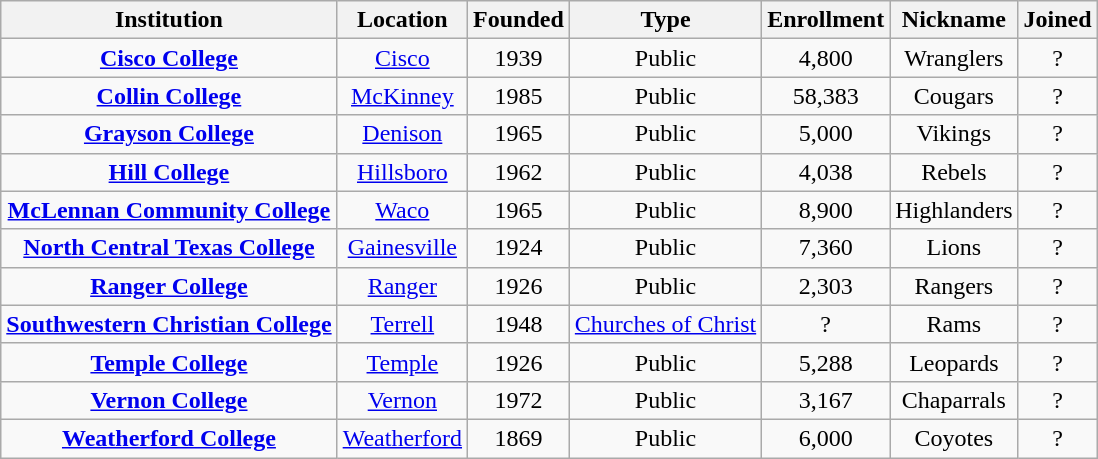<table class="wikitable sortable" style="text-align:center;">
<tr>
<th>Institution</th>
<th>Location</th>
<th>Founded</th>
<th>Type</th>
<th>Enrollment</th>
<th>Nickname</th>
<th>Joined</th>
</tr>
<tr>
<td><strong><a href='#'>Cisco College</a></strong></td>
<td><a href='#'>Cisco</a></td>
<td>1939</td>
<td>Public</td>
<td>4,800</td>
<td>Wranglers</td>
<td>?</td>
</tr>
<tr>
<td><strong><a href='#'>Collin College</a></strong></td>
<td><a href='#'>McKinney</a></td>
<td>1985</td>
<td>Public</td>
<td>58,383</td>
<td>Cougars</td>
<td>?</td>
</tr>
<tr>
<td><strong><a href='#'>Grayson College</a></strong></td>
<td><a href='#'>Denison</a></td>
<td>1965</td>
<td>Public</td>
<td>5,000</td>
<td>Vikings</td>
<td>?</td>
</tr>
<tr>
<td><strong><a href='#'>Hill College</a></strong></td>
<td><a href='#'>Hillsboro</a></td>
<td>1962</td>
<td>Public</td>
<td>4,038</td>
<td>Rebels</td>
<td>?</td>
</tr>
<tr>
<td><strong><a href='#'>McLennan Community College</a></strong></td>
<td><a href='#'>Waco</a></td>
<td>1965</td>
<td>Public</td>
<td>8,900</td>
<td>Highlanders</td>
<td>?</td>
</tr>
<tr>
<td><strong><a href='#'>North Central Texas College</a></strong></td>
<td><a href='#'>Gainesville</a></td>
<td>1924</td>
<td>Public</td>
<td>7,360</td>
<td>Lions</td>
<td>?</td>
</tr>
<tr>
<td><strong><a href='#'>Ranger College</a></strong></td>
<td><a href='#'>Ranger</a></td>
<td>1926</td>
<td>Public</td>
<td>2,303</td>
<td>Rangers</td>
<td>?</td>
</tr>
<tr>
<td><strong><a href='#'>Southwestern Christian College</a></strong></td>
<td><a href='#'>Terrell</a></td>
<td>1948</td>
<td><a href='#'>Churches of Christ</a></td>
<td>?</td>
<td>Rams</td>
<td>?</td>
</tr>
<tr>
<td><strong><a href='#'>Temple College</a></strong></td>
<td><a href='#'>Temple</a></td>
<td>1926</td>
<td>Public</td>
<td>5,288</td>
<td>Leopards</td>
<td>?</td>
</tr>
<tr>
<td><strong><a href='#'>Vernon College</a></strong></td>
<td><a href='#'>Vernon</a></td>
<td>1972</td>
<td>Public</td>
<td>3,167</td>
<td>Chaparrals</td>
<td>?</td>
</tr>
<tr>
<td><strong><a href='#'>Weatherford College</a></strong></td>
<td><a href='#'>Weatherford</a></td>
<td>1869</td>
<td>Public</td>
<td>6,000</td>
<td>Coyotes</td>
<td>?</td>
</tr>
</table>
